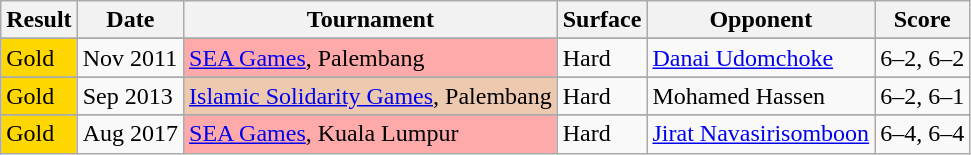<table class="sortable wikitable">
<tr>
<th>Result</th>
<th>Date</th>
<th>Tournament</th>
<th>Surface</th>
<th>Opponent</th>
<th class="unsortable">Score</th>
</tr>
<tr>
</tr>
<tr>
<td style="background:gold;">Gold</td>
<td>Nov 2011</td>
<td style="background:#FFAAAA"><a href='#'>SEA Games</a>, Palembang</td>
<td>Hard</td>
<td> <a href='#'>Danai Udomchoke</a></td>
<td>6–2, 6–2</td>
</tr>
<tr>
</tr>
<tr>
<td style="background:gold;">Gold</td>
<td>Sep 2013</td>
<td style="background:#EDC9Af"><a href='#'>Islamic Solidarity Games</a>, Palembang</td>
<td>Hard</td>
<td> Mohamed Hassen</td>
<td>6–2, 6–1</td>
</tr>
<tr>
</tr>
<tr>
<td style="background:gold;">Gold</td>
<td>Aug 2017</td>
<td style="background:#FFAAAA"><a href='#'>SEA Games</a>, Kuala Lumpur</td>
<td>Hard</td>
<td> <a href='#'>Jirat Navasirisomboon</a></td>
<td>6–4, 6–4</td>
</tr>
</table>
